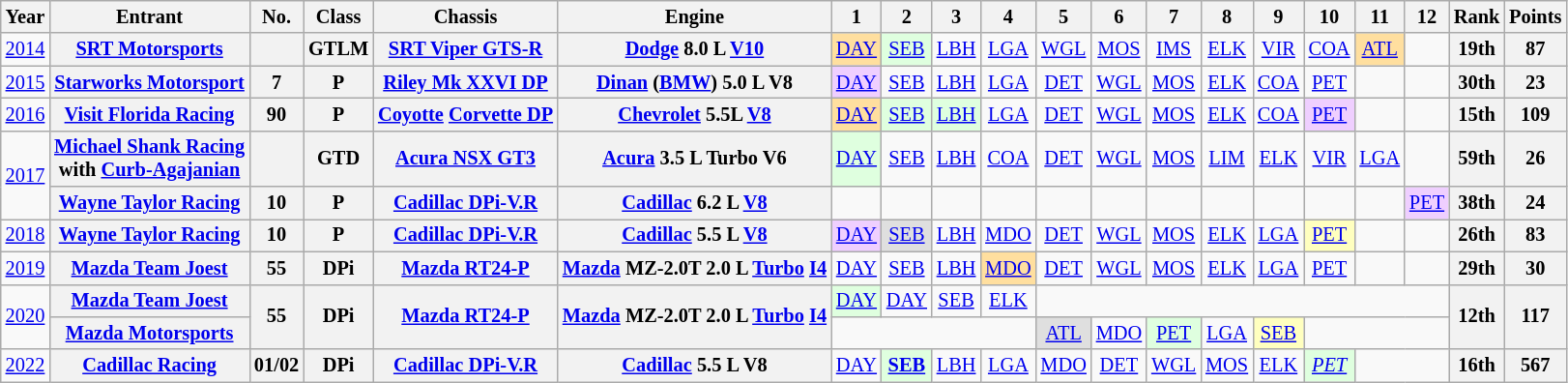<table class="wikitable" style="text-align:center; font-size:85%">
<tr>
<th>Year</th>
<th>Entrant</th>
<th>No.</th>
<th>Class</th>
<th>Chassis</th>
<th>Engine</th>
<th>1</th>
<th>2</th>
<th>3</th>
<th>4</th>
<th>5</th>
<th>6</th>
<th>7</th>
<th>8</th>
<th>9</th>
<th>10</th>
<th>11</th>
<th>12</th>
<th>Rank</th>
<th>Points</th>
</tr>
<tr>
<td><a href='#'>2014</a></td>
<th nowrap><a href='#'>SRT Motorsports</a></th>
<th></th>
<th>GTLM</th>
<th nowrap><a href='#'>SRT Viper GTS-R</a></th>
<th nowrap><a href='#'>Dodge</a> 8.0 L <a href='#'>V10</a></th>
<td style="background:#FFDF9F;"><a href='#'>DAY</a><br></td>
<td style="background:#DFFFDF;"><a href='#'>SEB</a><br></td>
<td><a href='#'>LBH</a></td>
<td><a href='#'>LGA</a></td>
<td><a href='#'>WGL</a></td>
<td><a href='#'>MOS</a></td>
<td><a href='#'>IMS</a></td>
<td><a href='#'>ELK</a></td>
<td><a href='#'>VIR</a></td>
<td><a href='#'>COA</a></td>
<td style="background:#FFDF9F;"><a href='#'>ATL</a><br></td>
<td></td>
<th>19th</th>
<th>87</th>
</tr>
<tr>
<td><a href='#'>2015</a></td>
<th nowrap><a href='#'>Starworks Motorsport</a></th>
<th>7</th>
<th>P</th>
<th nowrap><a href='#'>Riley Mk XXVI DP</a></th>
<th nowrap><a href='#'>Dinan</a> (<a href='#'>BMW</a>) 5.0 L V8</th>
<td style="background:#efcfff;"><a href='#'>DAY</a><br></td>
<td><a href='#'>SEB</a></td>
<td><a href='#'>LBH</a></td>
<td><a href='#'>LGA</a></td>
<td><a href='#'>DET</a></td>
<td><a href='#'>WGL</a></td>
<td><a href='#'>MOS</a></td>
<td><a href='#'>ELK</a></td>
<td><a href='#'>COA</a></td>
<td><a href='#'>PET</a></td>
<td></td>
<td></td>
<th>30th</th>
<th>23</th>
</tr>
<tr>
<td><a href='#'>2016</a></td>
<th nowrap><a href='#'>Visit Florida Racing</a></th>
<th>90</th>
<th>P</th>
<th nowrap><a href='#'>Coyotte</a> <a href='#'>Corvette DP</a></th>
<th nowrap><a href='#'>Chevrolet</a> 5.5L <a href='#'>V8</a></th>
<td style="background:#FFDF9F;"><a href='#'>DAY</a><br></td>
<td style="background:#DFFFDF;"><a href='#'>SEB</a><br></td>
<td style="background:#DFFFDF;"><a href='#'>LBH</a><br></td>
<td><a href='#'>LGA</a></td>
<td><a href='#'>DET</a></td>
<td><a href='#'>WGL</a></td>
<td><a href='#'>MOS</a></td>
<td><a href='#'>ELK</a></td>
<td><a href='#'>COA</a></td>
<td style="background:#efcfff;"><a href='#'>PET</a><br></td>
<td></td>
<td></td>
<th>15th</th>
<th>109</th>
</tr>
<tr>
<td rowspan=2><a href='#'>2017</a></td>
<th nowrap><a href='#'>Michael Shank Racing</a><br>with <a href='#'>Curb-Agajanian</a></th>
<th></th>
<th>GTD</th>
<th nowrap><a href='#'>Acura NSX GT3</a></th>
<th nowrap><a href='#'>Acura</a> 3.5 L Turbo V6</th>
<td style="background:#DFFFDF;"><a href='#'>DAY</a><br></td>
<td><a href='#'>SEB</a></td>
<td><a href='#'>LBH</a></td>
<td><a href='#'>COA</a></td>
<td><a href='#'>DET</a></td>
<td><a href='#'>WGL</a></td>
<td><a href='#'>MOS</a></td>
<td><a href='#'>LIM</a></td>
<td><a href='#'>ELK</a></td>
<td><a href='#'>VIR</a></td>
<td><a href='#'>LGA</a></td>
<td></td>
<th>59th</th>
<th>26</th>
</tr>
<tr>
<th nowrap><a href='#'>Wayne Taylor Racing</a></th>
<th>10</th>
<th>P</th>
<th nowrap><a href='#'>Cadillac DPi-V.R</a></th>
<th nowrap><a href='#'>Cadillac</a> 6.2 L <a href='#'>V8</a></th>
<td></td>
<td></td>
<td></td>
<td></td>
<td></td>
<td></td>
<td></td>
<td></td>
<td></td>
<td></td>
<td></td>
<td style="background:#efcfff;"><a href='#'>PET</a><br></td>
<th>38th</th>
<th>24</th>
</tr>
<tr>
<td><a href='#'>2018</a></td>
<th nowrap><a href='#'>Wayne Taylor Racing</a></th>
<th>10</th>
<th>P</th>
<th nowrap><a href='#'>Cadillac DPi-V.R</a></th>
<th nowrap><a href='#'>Cadillac</a> 5.5 L <a href='#'>V8</a></th>
<td style="background:#efcfff;"><a href='#'>DAY</a><br></td>
<td style="background:#dfdfdf;"><a href='#'>SEB</a><br></td>
<td><a href='#'>LBH</a></td>
<td><a href='#'>MDO</a></td>
<td><a href='#'>DET</a></td>
<td><a href='#'>WGL</a></td>
<td><a href='#'>MOS</a></td>
<td><a href='#'>ELK</a></td>
<td><a href='#'>LGA</a></td>
<td style="background:#ffffbf;"><a href='#'>PET</a><br></td>
<td></td>
<td></td>
<th>26th</th>
<th>83</th>
</tr>
<tr>
<td><a href='#'>2019</a></td>
<th nowrap><a href='#'>Mazda Team Joest</a></th>
<th>55</th>
<th>DPi</th>
<th nowrap><a href='#'>Mazda RT24-P</a></th>
<th nowrap><a href='#'>Mazda</a> MZ-2.0T 2.0 L <a href='#'>Turbo</a> <a href='#'>I4</a></th>
<td><a href='#'>DAY</a></td>
<td><a href='#'>SEB</a></td>
<td><a href='#'>LBH</a></td>
<td style="background:#FFDF9F"><a href='#'>MDO</a><br></td>
<td><a href='#'>DET</a></td>
<td><a href='#'>WGL</a></td>
<td><a href='#'>MOS</a></td>
<td><a href='#'>ELK</a></td>
<td><a href='#'>LGA</a></td>
<td><a href='#'>PET</a></td>
<td></td>
<td></td>
<th>29th</th>
<th>30</th>
</tr>
<tr>
<td rowspan=2><a href='#'>2020</a></td>
<th nowrap><a href='#'>Mazda Team Joest</a></th>
<th rowspan=2>55</th>
<th rowspan=2>DPi</th>
<th rowspan=2 nowrap><a href='#'>Mazda RT24-P</a></th>
<th rowspan=2 nowrap><a href='#'>Mazda</a> MZ-2.0T 2.0 L <a href='#'>Turbo</a> <a href='#'>I4</a></th>
<td style="background:#DFFFDF;"><a href='#'>DAY</a><br></td>
<td><a href='#'>DAY</a></td>
<td><a href='#'>SEB</a></td>
<td><a href='#'>ELK</a></td>
<td colspan=8></td>
<th rowspan=2>12th</th>
<th rowspan=2>117</th>
</tr>
<tr>
<th nowrap><a href='#'>Mazda Motorsports</a></th>
<td colspan=4></td>
<td style="background:#DFDFDF;"><a href='#'>ATL</a><br></td>
<td><a href='#'>MDO</a></td>
<td style="background:#DFFFDF;"><a href='#'>PET</a><br></td>
<td><a href='#'>LGA</a><br></td>
<td style="background:#ffffbf;"><a href='#'>SEB</a><br></td>
<td colspan=3></td>
</tr>
<tr>
<td><a href='#'>2022</a></td>
<th nowrap><a href='#'>Cadillac Racing</a></th>
<th>01/02</th>
<th>DPi</th>
<th nowrap><a href='#'>Cadillac DPi-V.R</a></th>
<th nowrap><a href='#'>Cadillac</a> 5.5 L V8</th>
<td><a href='#'>DAY</a></td>
<td style="background:#DFFFDF;"><strong><a href='#'>SEB</a></strong><br></td>
<td><a href='#'>LBH</a></td>
<td><a href='#'>LGA</a></td>
<td><a href='#'>MDO</a></td>
<td><a href='#'>DET</a></td>
<td><a href='#'>WGL</a></td>
<td><a href='#'>MOS</a></td>
<td><a href='#'>ELK</a></td>
<td style="background:#DFFFDF;"><em><a href='#'>PET</a></em><br></td>
<td colspan=2></td>
<th>16th</th>
<th>567</th>
</tr>
</table>
